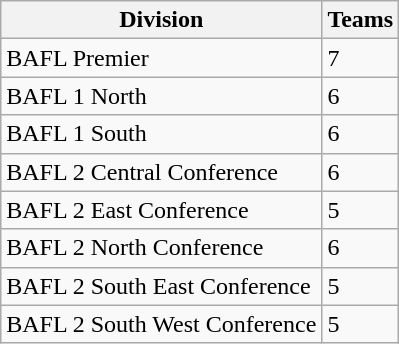<table class="wikitable">
<tr>
<th>Division</th>
<th>Teams</th>
</tr>
<tr>
<td>BAFL Premier</td>
<td>7</td>
</tr>
<tr>
<td>BAFL 1 North</td>
<td>6</td>
</tr>
<tr>
<td>BAFL 1 South</td>
<td>6</td>
</tr>
<tr>
<td>BAFL 2 Central Conference</td>
<td>6</td>
</tr>
<tr>
<td>BAFL 2 East Conference</td>
<td>5</td>
</tr>
<tr>
<td>BAFL 2 North Conference</td>
<td>6</td>
</tr>
<tr>
<td>BAFL 2 South East Conference</td>
<td>5</td>
</tr>
<tr>
<td>BAFL 2 South West Conference</td>
<td>5</td>
</tr>
</table>
